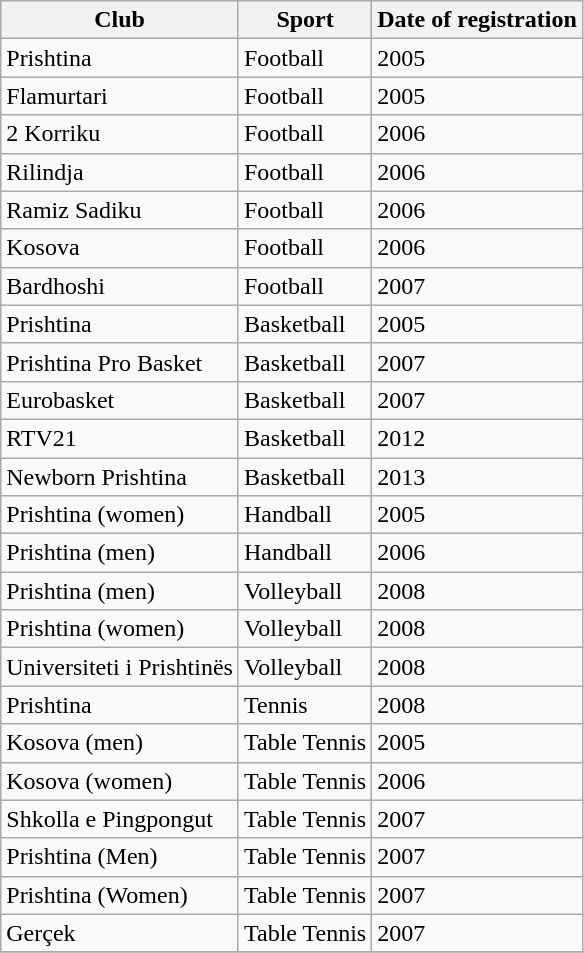<table class="wikitable">
<tr>
<th>Club</th>
<th>Sport</th>
<th>Date of registration</th>
</tr>
<tr>
<td>Prishtina</td>
<td>Football</td>
<td>2005</td>
</tr>
<tr>
<td>Flamurtari</td>
<td>Football</td>
<td>2005</td>
</tr>
<tr>
<td>2 Korriku</td>
<td>Football</td>
<td>2006</td>
</tr>
<tr>
<td>Rilindja</td>
<td>Football</td>
<td>2006</td>
</tr>
<tr>
<td>Ramiz Sadiku</td>
<td>Football</td>
<td>2006</td>
</tr>
<tr>
<td>Kosova</td>
<td>Football</td>
<td>2006</td>
</tr>
<tr>
<td>Bardhoshi</td>
<td>Football</td>
<td>2007</td>
</tr>
<tr>
<td>Prishtina</td>
<td>Basketball</td>
<td>2005</td>
</tr>
<tr>
<td>Prishtina Pro Basket</td>
<td>Basketball</td>
<td>2007</td>
</tr>
<tr>
<td>Eurobasket</td>
<td>Basketball</td>
<td>2007</td>
</tr>
<tr>
<td>RTV21</td>
<td>Basketball</td>
<td>2012</td>
</tr>
<tr>
<td>Newborn Prishtina</td>
<td>Basketball</td>
<td>2013</td>
</tr>
<tr>
<td>Prishtina (women)</td>
<td>Handball</td>
<td>2005</td>
</tr>
<tr>
<td>Prishtina (men)</td>
<td>Handball</td>
<td>2006</td>
</tr>
<tr>
<td>Prishtina (men)</td>
<td>Volleyball</td>
<td>2008</td>
</tr>
<tr>
<td>Prishtina (women)</td>
<td>Volleyball</td>
<td>2008</td>
</tr>
<tr>
<td>Universiteti i Prishtinës</td>
<td>Volleyball</td>
<td>2008</td>
</tr>
<tr>
<td>Prishtina</td>
<td>Tennis</td>
<td>2008</td>
</tr>
<tr>
<td>Kosova (men)</td>
<td>Table Tennis</td>
<td>2005</td>
</tr>
<tr>
<td>Kosova (women)</td>
<td>Table Tennis</td>
<td>2006</td>
</tr>
<tr>
<td>Shkolla e Pingpongut</td>
<td>Table Tennis</td>
<td>2007</td>
</tr>
<tr>
<td>Prishtina (Men)</td>
<td>Table Tennis</td>
<td>2007</td>
</tr>
<tr>
<td>Prishtina (Women)</td>
<td>Table Tennis</td>
<td>2007</td>
</tr>
<tr>
<td>Gerçek</td>
<td>Table Tennis</td>
<td>2007</td>
</tr>
<tr>
</tr>
</table>
